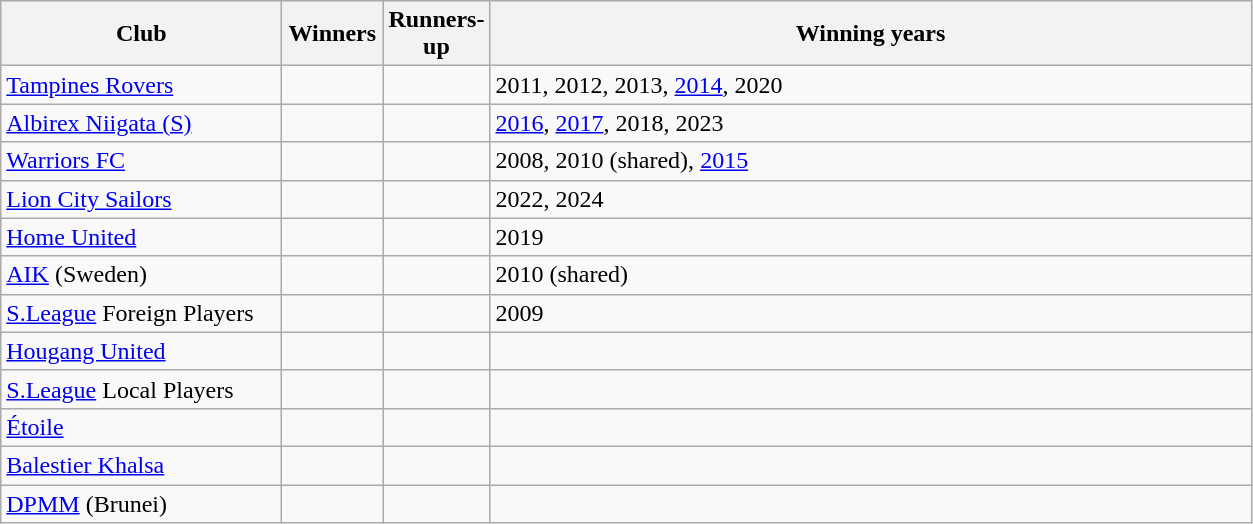<table class="wikitable">
<tr>
<th width='180'>Club</th>
<th width='60'>Winners</th>
<th width='60'>Runners-up</th>
<th width='500'>Winning years</th>
</tr>
<tr>
<td><a href='#'>Tampines Rovers</a></td>
<td></td>
<td></td>
<td>2011, 2012, 2013, <a href='#'>2014</a>, 2020</td>
</tr>
<tr>
<td><a href='#'>Albirex Niigata (S)</a></td>
<td></td>
<td></td>
<td><a href='#'>2016</a>, <a href='#'>2017</a>, 2018, 2023</td>
</tr>
<tr>
<td><a href='#'>Warriors FC</a></td>
<td></td>
<td></td>
<td>2008, 2010 (shared), <a href='#'>2015</a></td>
</tr>
<tr>
<td><a href='#'>Lion City Sailors</a></td>
<td></td>
<td></td>
<td>2022, 2024</td>
</tr>
<tr>
<td><a href='#'>Home United</a></td>
<td></td>
<td></td>
<td>2019</td>
</tr>
<tr>
<td><a href='#'>AIK</a> (Sweden)</td>
<td></td>
<td></td>
<td>2010 (shared)</td>
</tr>
<tr>
<td><a href='#'>S.League</a> Foreign Players</td>
<td></td>
<td></td>
<td>2009</td>
</tr>
<tr>
<td><a href='#'>Hougang United</a></td>
<td></td>
<td></td>
<td></td>
</tr>
<tr>
<td><a href='#'>S.League</a> Local Players</td>
<td></td>
<td></td>
<td></td>
</tr>
<tr>
<td><a href='#'>Étoile</a></td>
<td></td>
<td></td>
<td></td>
</tr>
<tr>
<td><a href='#'>Balestier Khalsa</a></td>
<td></td>
<td></td>
<td></td>
</tr>
<tr>
<td><a href='#'>DPMM</a> (Brunei)</td>
<td></td>
<td></td>
<td></td>
</tr>
</table>
